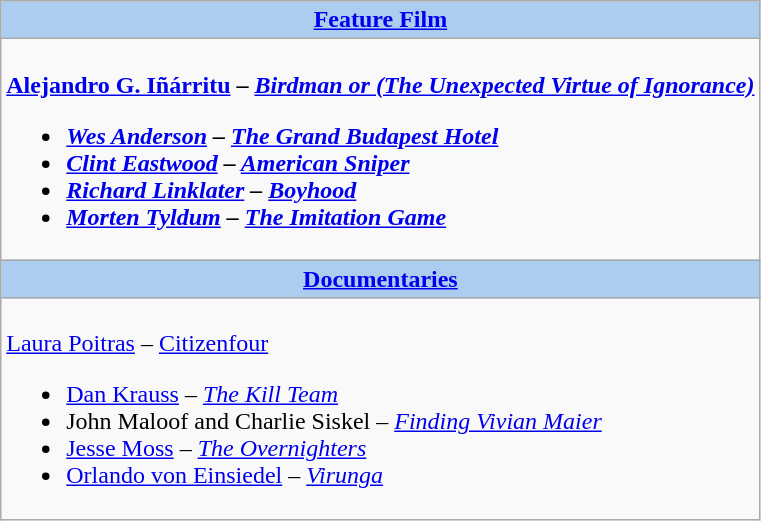<table class=wikitable style="width="100%">
<tr>
<th colspan="2" style="background:#abcdef;"><a href='#'>Feature Film</a></th>
</tr>
<tr>
<td colspan="2" style="vertical-align:top;"><br><strong><a href='#'>Alejandro G. Iñárritu</a> – <em><a href='#'>Birdman or (The Unexpected Virtue of Ignorance)</a><strong><em><ul><li><a href='#'>Wes Anderson</a> – </em><a href='#'>The Grand Budapest Hotel</a><em></li><li><a href='#'>Clint Eastwood</a> – </em><a href='#'>American Sniper</a><em></li><li><a href='#'>Richard Linklater</a> – </em><a href='#'>Boyhood</a><em></li><li><a href='#'>Morten Tyldum</a> – </em><a href='#'>The Imitation Game</a><em></li></ul></td>
</tr>
<tr>
<th colspan="2" style="background:#abcdef;"><a href='#'>Documentaries</a></th>
</tr>
<tr>
<td colspan="2" style="vertical-align:top;"><br></strong><a href='#'>Laura Poitras</a> – </em><a href='#'>Citizenfour</a></em></strong><ul><li><a href='#'>Dan Krauss</a> – <em><a href='#'>The Kill Team</a></em></li><li>John Maloof and Charlie Siskel – <em><a href='#'>Finding Vivian Maier</a></em></li><li><a href='#'>Jesse Moss</a> – <em><a href='#'>The Overnighters</a></em></li><li><a href='#'>Orlando von Einsiedel</a> – <em><a href='#'>Virunga</a></em></li></ul></td>
</tr>
</table>
